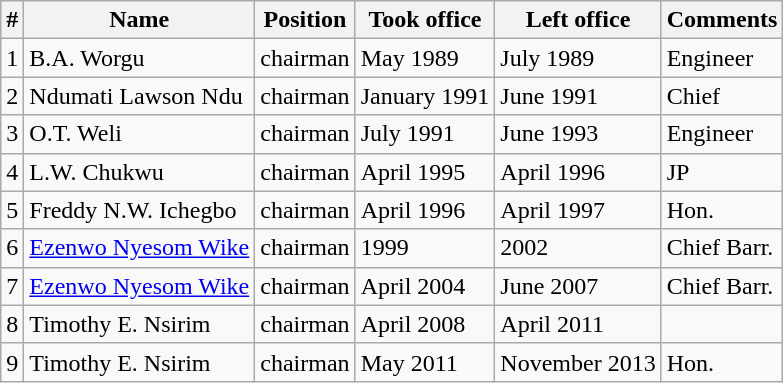<table class="wikitable">
<tr>
<th>#</th>
<th>Name</th>
<th>Position</th>
<th>Took office</th>
<th>Left office</th>
<th>Comments</th>
</tr>
<tr>
<td>1</td>
<td>B.A. Worgu</td>
<td>chairman</td>
<td>May 1989</td>
<td>July 1989</td>
<td>Engineer</td>
</tr>
<tr>
<td>2</td>
<td>Ndumati Lawson Ndu</td>
<td>chairman</td>
<td>January 1991</td>
<td>June 1991</td>
<td>Chief</td>
</tr>
<tr>
<td>3</td>
<td>O.T. Weli</td>
<td>chairman</td>
<td>July 1991</td>
<td>June 1993</td>
<td>Engineer</td>
</tr>
<tr>
<td>4</td>
<td>L.W. Chukwu</td>
<td>chairman</td>
<td>April 1995</td>
<td>April 1996</td>
<td>JP</td>
</tr>
<tr>
<td>5</td>
<td>Freddy N.W. Ichegbo</td>
<td>chairman</td>
<td>April 1996</td>
<td>April 1997</td>
<td>Hon.</td>
</tr>
<tr>
<td>6</td>
<td><a href='#'>Ezenwo Nyesom Wike</a></td>
<td>chairman</td>
<td>1999</td>
<td>2002</td>
<td>Chief Barr.</td>
</tr>
<tr>
<td>7</td>
<td><a href='#'>Ezenwo Nyesom Wike</a></td>
<td>chairman</td>
<td>April 2004</td>
<td>June 2007</td>
<td>Chief Barr.</td>
</tr>
<tr>
<td>8</td>
<td>Timothy E. Nsirim</td>
<td>chairman</td>
<td>April 2008</td>
<td>April 2011</td>
<td></td>
</tr>
<tr>
<td>9</td>
<td>Timothy E. Nsirim</td>
<td>chairman</td>
<td>May 2011</td>
<td>November 2013</td>
<td>Hon.</td>
</tr>
</table>
